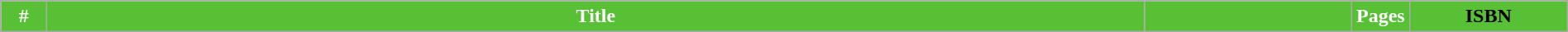<table class="wikitable" style="width:100%;">
<tr>
<th width="30" style="background:#58c035;color:#fff;">#</th>
<th style="background:#58c035;color:#fff;">Title</th>
<th style="background:#58c035;color:#fff;"></th>
<th width="20" style="background:#58c035;color:#fff;">Pages</th>
<th width="120" style="background:#58c035;"><span>ISBN</span><br>




</th>
</tr>
</table>
